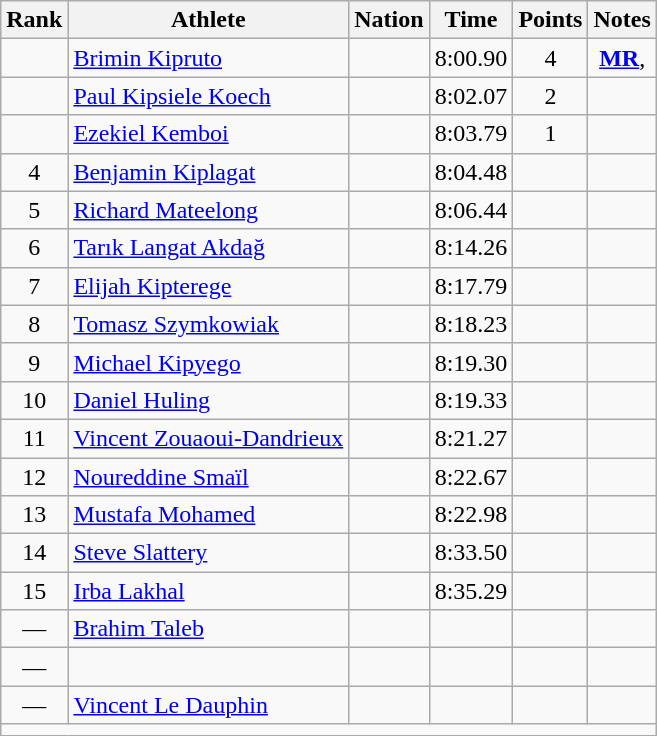<table class="wikitable mw-datatable sortable" style="text-align:center;">
<tr>
<th>Rank</th>
<th>Athlete</th>
<th>Nation</th>
<th>Time</th>
<th>Points</th>
<th>Notes</th>
</tr>
<tr>
<td></td>
<td align=left><a href='#'>Brimin Kipruto</a></td>
<td align=left></td>
<td>8:00.90</td>
<td>4</td>
<td><strong><a href='#'>MR</a></strong>, </td>
</tr>
<tr>
<td></td>
<td align=left><a href='#'>Paul Kipsiele Koech</a></td>
<td align=left></td>
<td>8:02.07</td>
<td>2</td>
<td></td>
</tr>
<tr>
<td></td>
<td align=left><a href='#'>Ezekiel Kemboi</a></td>
<td align=left></td>
<td>8:03.79</td>
<td>1</td>
<td></td>
</tr>
<tr>
<td>4</td>
<td align=left><a href='#'>Benjamin Kiplagat</a></td>
<td align=left></td>
<td>8:04.48</td>
<td></td>
<td></td>
</tr>
<tr>
<td>5</td>
<td align=left><a href='#'>Richard Mateelong</a></td>
<td align=left></td>
<td>8:06.44</td>
<td></td>
<td></td>
</tr>
<tr>
<td>6</td>
<td align=left><a href='#'>Tarık Langat Akdağ</a></td>
<td align=left></td>
<td>8:14.26</td>
<td></td>
<td></td>
</tr>
<tr>
<td>7</td>
<td align=left><a href='#'>Elijah Kipterege</a></td>
<td align=left></td>
<td>8:17.79</td>
<td></td>
<td></td>
</tr>
<tr>
<td>8</td>
<td align=left><a href='#'>Tomasz Szymkowiak</a></td>
<td align=left></td>
<td>8:18.23</td>
<td></td>
<td></td>
</tr>
<tr>
<td>9</td>
<td align=left><a href='#'>Michael Kipyego</a></td>
<td align=left></td>
<td>8:19.30</td>
<td></td>
<td></td>
</tr>
<tr>
<td>10</td>
<td align=left><a href='#'>Daniel Huling</a></td>
<td align=left></td>
<td>8:19.33</td>
<td></td>
<td></td>
</tr>
<tr>
<td>11</td>
<td align=left><a href='#'>Vincent Zouaoui-Dandrieux</a></td>
<td align=left></td>
<td>8:21.27</td>
<td></td>
<td></td>
</tr>
<tr>
<td>12</td>
<td align=left><a href='#'>Noureddine Smaïl</a></td>
<td align=left></td>
<td>8:22.67</td>
<td></td>
<td></td>
</tr>
<tr>
<td>13</td>
<td align=left><a href='#'>Mustafa Mohamed</a></td>
<td align=left></td>
<td>8:22.98</td>
<td></td>
<td></td>
</tr>
<tr>
<td>14</td>
<td align=left><a href='#'>Steve Slattery</a></td>
<td align=left></td>
<td>8:33.50</td>
<td></td>
<td></td>
</tr>
<tr>
<td>15</td>
<td align=left><a href='#'>Irba Lakhal</a></td>
<td align=left></td>
<td>8:35.29</td>
<td></td>
<td></td>
</tr>
<tr>
<td>—</td>
<td align=left><a href='#'>Brahim Taleb</a></td>
<td align=left></td>
<td></td>
<td></td>
<td></td>
</tr>
<tr>
<td>—</td>
<td align=left></td>
<td align=left></td>
<td></td>
<td></td>
<td></td>
</tr>
<tr>
<td>—</td>
<td align=left><a href='#'>Vincent Le Dauphin</a></td>
<td align=left></td>
<td></td>
<td></td>
<td></td>
</tr>
<tr class="sortbottom">
<td colspan=6></td>
</tr>
</table>
